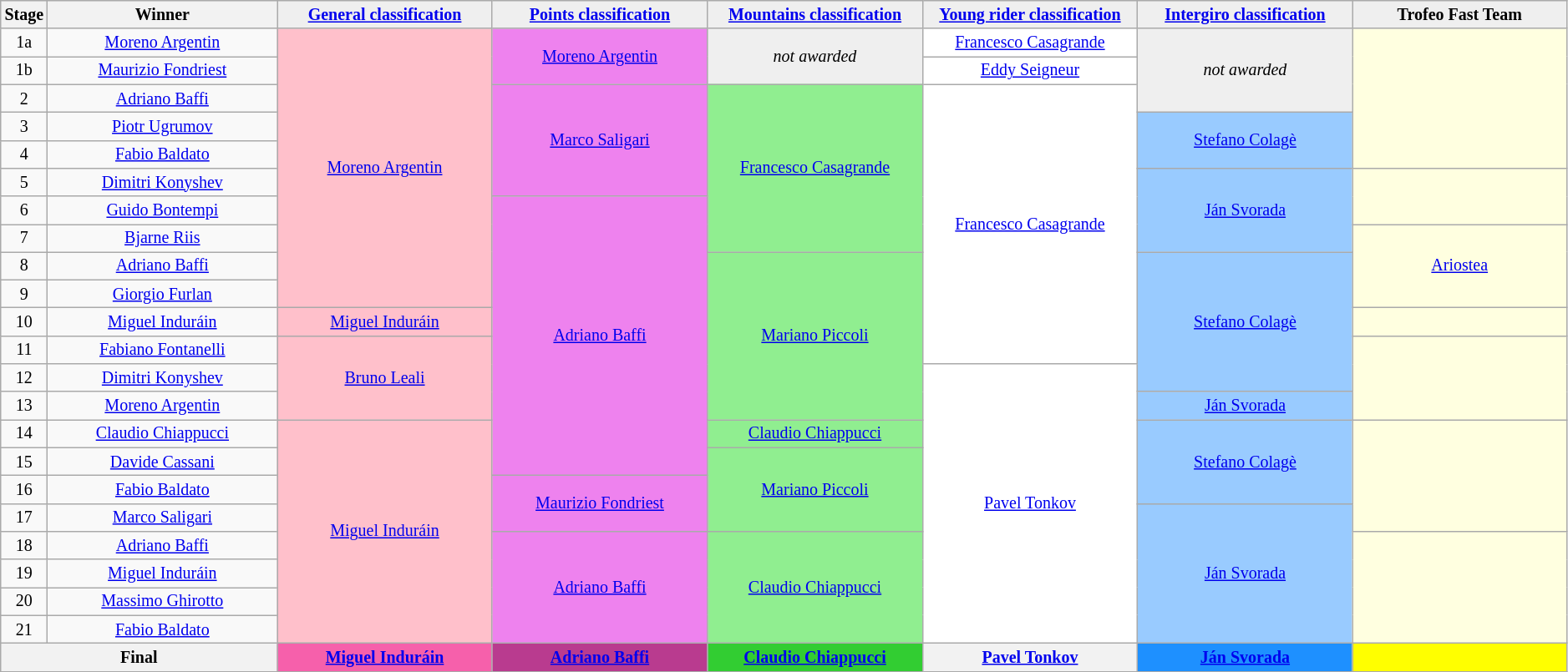<table class="wikitable" style="text-align: center; font-size:smaller;">
<tr style="background:#efefef;">
<th style="width:1%;">Stage</th>
<th style="width:15%;">Winner</th>
<th style="background:#efefef; width:14%;"><a href='#'>General classification</a><br></th>
<th style="background:#efefef; width:14%;"><a href='#'>Points classification</a><br></th>
<th style="background:#efefef; width:14%;"><a href='#'>Mountains classification</a><br></th>
<th style="background:#efefef; width:14%;"><a href='#'>Young rider classification</a><br></th>
<th style="background:#efefef; width:14%;"><a href='#'>Intergiro classification</a><br></th>
<th style="background:#efefef; width:14%;">Trofeo Fast Team</th>
</tr>
<tr>
<td>1a</td>
<td><a href='#'>Moreno Argentin</a></td>
<td style="background:pink;" rowspan="10"><a href='#'>Moreno Argentin</a></td>
<td style="background:violet;" rowspan="2"><a href='#'>Moreno Argentin</a></td>
<td style="background:#EFEFEF;" rowspan="2"><em>not awarded</em></td>
<td style="background:white;"><a href='#'>Francesco Casagrande</a></td>
<td style="background:#EFEFEF;" rowspan="3"><em>not awarded</em></td>
<td style="background:lightyellow;" rowspan="5"></td>
</tr>
<tr>
<td>1b</td>
<td><a href='#'>Maurizio Fondriest</a></td>
<td style="background:white;"><a href='#'>Eddy Seigneur</a></td>
</tr>
<tr>
<td>2</td>
<td><a href='#'>Adriano Baffi</a></td>
<td style="background:violet;" rowspan="4"><a href='#'>Marco Saligari</a></td>
<td style="background:lightgreen;" rowspan="6"><a href='#'>Francesco Casagrande</a></td>
<td style="background:white;" rowspan="10"><a href='#'>Francesco Casagrande</a></td>
</tr>
<tr>
<td>3</td>
<td><a href='#'>Piotr Ugrumov</a></td>
<td style="background:#99cbff;" rowspan="2"><a href='#'>Stefano Colagè</a></td>
</tr>
<tr>
<td>4</td>
<td><a href='#'>Fabio Baldato</a></td>
</tr>
<tr>
<td>5</td>
<td><a href='#'>Dimitri Konyshev</a></td>
<td style="background:#99CBFF;" rowspan="3"><a href='#'>Ján Svorada</a></td>
<td style="background:lightyellow;" rowspan="2"></td>
</tr>
<tr>
<td>6</td>
<td><a href='#'>Guido Bontempi</a></td>
<td style="background:violet;" rowspan="10"><a href='#'>Adriano Baffi</a></td>
</tr>
<tr>
<td>7</td>
<td><a href='#'>Bjarne Riis</a></td>
<td style="background:lightyellow;" rowspan="3"><a href='#'>Ariostea</a></td>
</tr>
<tr>
<td>8</td>
<td><a href='#'>Adriano Baffi</a></td>
<td style="background:lightgreen;" rowspan="6"><a href='#'>Mariano Piccoli</a></td>
<td style="background:#99CBFF;" rowspan="5"><a href='#'>Stefano Colagè</a></td>
</tr>
<tr>
<td>9</td>
<td><a href='#'>Giorgio Furlan</a></td>
</tr>
<tr>
<td>10</td>
<td><a href='#'>Miguel Induráin</a></td>
<td style="background:pink;"><a href='#'>Miguel Induráin</a></td>
<td style="background:lightyellow;"></td>
</tr>
<tr>
<td>11</td>
<td><a href='#'>Fabiano Fontanelli</a></td>
<td style="background:pink;" rowspan="3"><a href='#'>Bruno Leali</a></td>
<td style="background:lightyellow;" rowspan="3"></td>
</tr>
<tr>
<td>12</td>
<td><a href='#'>Dimitri Konyshev</a></td>
<td style="background:white;" rowspan="10"><a href='#'>Pavel Tonkov</a></td>
</tr>
<tr>
<td>13</td>
<td><a href='#'>Moreno Argentin</a></td>
<td style="background:#99cbff;"><a href='#'>Ján Svorada</a></td>
</tr>
<tr>
<td>14</td>
<td><a href='#'>Claudio Chiappucci</a></td>
<td style="background:pink;" rowspan="8"><a href='#'>Miguel Induráin</a></td>
<td style="background:lightgreen;"><a href='#'>Claudio Chiappucci</a></td>
<td style="background:#99CBFF;" rowspan="3"><a href='#'>Stefano Colagè</a></td>
<td style="background:lightyellow;" rowspan="4"></td>
</tr>
<tr>
<td>15</td>
<td><a href='#'>Davide Cassani</a></td>
<td style="background:lightgreen;" rowspan="3"><a href='#'>Mariano Piccoli</a></td>
</tr>
<tr>
<td>16</td>
<td><a href='#'>Fabio Baldato</a></td>
<td style="background:violet;" rowspan="2"><a href='#'>Maurizio Fondriest</a></td>
</tr>
<tr>
<td>17</td>
<td><a href='#'>Marco Saligari</a></td>
<td style="background:#99CBFF;" rowspan="5"><a href='#'>Ján Svorada</a></td>
</tr>
<tr>
<td>18</td>
<td><a href='#'>Adriano Baffi</a></td>
<td style="background:violet;" rowspan="4"><a href='#'>Adriano Baffi</a></td>
<td style="background:lightgreen;" rowspan="4"><a href='#'>Claudio Chiappucci</a></td>
<td style="background:lightyellow;" rowspan="4"></td>
</tr>
<tr>
<td>19</td>
<td><a href='#'>Miguel Induráin</a></td>
</tr>
<tr>
<td>20</td>
<td><a href='#'>Massimo Ghirotto</a></td>
</tr>
<tr>
<td>21</td>
<td><a href='#'>Fabio Baldato</a></td>
</tr>
<tr>
<th colspan=2><strong>Final</strong></th>
<th style="background:#F660AB;"><strong><a href='#'>Miguel Induráin</a></strong></th>
<th style="background:#B93B8F;"><strong><a href='#'>Adriano Baffi</a></strong></th>
<th style="background:#32CD32;"><strong><a href='#'>Claudio Chiappucci</a></strong></th>
<th style="background:offwhite;"><strong><a href='#'>Pavel Tonkov</a></strong></th>
<th style="background:dodgerblue;"><strong><a href='#'>Ján Svorada</a></strong></th>
<th style="background:yellow;"><strong></strong></th>
</tr>
</table>
